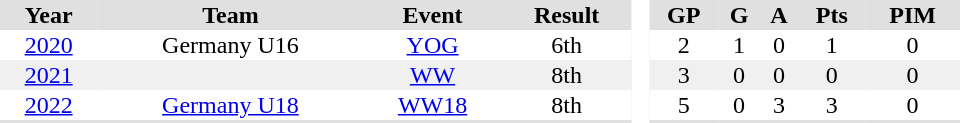<table border="0" cellpadding="1" cellspacing="0" style="text-align:center; width:40em">
<tr ALIGN="centre" bgcolor="#e0e0e0">
<th>Year</th>
<th>Team</th>
<th>Event</th>
<th>Result</th>
<th rowspan="99" bgcolor="#ffffff"> </th>
<th>GP</th>
<th>G</th>
<th>A</th>
<th>Pts</th>
<th>PIM</th>
</tr>
<tr>
<td><a href='#'>2020</a></td>
<td>Germany U16</td>
<td><a href='#'>YOG</a></td>
<td>6th</td>
<td>2</td>
<td>1</td>
<td>0</td>
<td>1</td>
<td>0</td>
</tr>
<tr bgcolor="#f0f0f0">
<td><a href='#'>2021</a></td>
<td></td>
<td><a href='#'>WW</a></td>
<td>8th</td>
<td>3</td>
<td>0</td>
<td>0</td>
<td>0</td>
<td>0</td>
</tr>
<tr>
<td><a href='#'>2022</a></td>
<td><a href='#'>Germany U18</a></td>
<td><a href='#'>WW18</a></td>
<td>8th</td>
<td>5</td>
<td>0</td>
<td>3</td>
<td>3</td>
<td>0</td>
</tr>
<tr ALIGN="centre" bgcolor="#e0e0e0">
<th colspan=4></th>
<th></th>
<th></th>
<th></th>
<th></th>
<th></th>
</tr>
</table>
